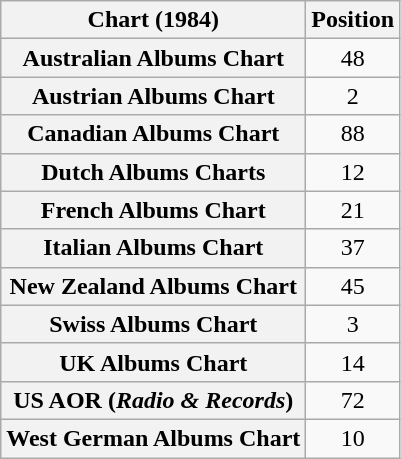<table class="wikitable plainrowheaders sortable" style="text-align:center;">
<tr>
<th>Chart (1984)</th>
<th>Position</th>
</tr>
<tr>
<th scope="row">Australian Albums Chart</th>
<td>48</td>
</tr>
<tr>
<th scope="row">Austrian Albums Chart</th>
<td>2</td>
</tr>
<tr>
<th scope="row">Canadian Albums Chart</th>
<td>88</td>
</tr>
<tr>
<th scope="row">Dutch Albums Charts</th>
<td>12</td>
</tr>
<tr>
<th scope="row">French Albums Chart</th>
<td>21</td>
</tr>
<tr>
<th scope="row">Italian Albums Chart</th>
<td>37</td>
</tr>
<tr>
<th scope="row">New Zealand Albums Chart</th>
<td>45</td>
</tr>
<tr>
<th scope="row">Swiss Albums Chart</th>
<td>3</td>
</tr>
<tr>
<th scope="row">UK Albums Chart</th>
<td>14</td>
</tr>
<tr>
<th scope="row">US AOR (<em>Radio & Records</em>)</th>
<td>72</td>
</tr>
<tr>
<th scope="row">West German Albums Chart</th>
<td>10</td>
</tr>
</table>
